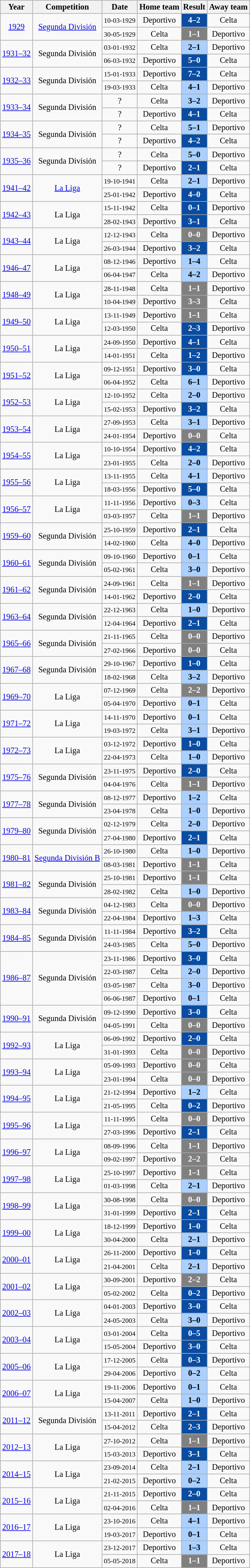<table class="wikitable" style="text-align: center; font-size:85%">
<tr>
<th>Year</th>
<th>Competition</th>
<th>Date</th>
<th>Home team</th>
<th>Result</th>
<th>Away team</th>
</tr>
<tr>
<td rowspan=2><a href='#'>1929</a></td>
<td rowspan=2><a href='#'>Segunda División</a></td>
<td><small>10-03-1929</small></td>
<td>Deportivo</td>
<td bgcolor=094ca1 style="text-align:center;color:white;"><strong>4–2</strong></td>
<td>Celta</td>
</tr>
<tr>
<td><small>30-05-1929</small></td>
<td>Celta</td>
<td bgcolor=808080 style="text-align:center;color:white;"><strong>1–1</strong></td>
<td>Deportivo</td>
</tr>
<tr>
<td rowspan=2><a href='#'>1931–32</a></td>
<td rowspan=2>Segunda División</td>
<td><small>03-01-1932</small></td>
<td>Celta</td>
<td bgcolor=AAD0FF style="text-align:center;color:black;"><strong>2–1</strong></td>
<td>Deportivo</td>
</tr>
<tr>
<td><small>06-03-1932</small></td>
<td>Deportivo</td>
<td bgcolor=094ca1 style="text-align:center;color:white;"><strong>5–0</strong></td>
<td>Celta</td>
</tr>
<tr>
<td rowspan=2><a href='#'>1932–33</a></td>
<td rowspan=2>Segunda División</td>
<td><small>15-01-1933</small></td>
<td>Deportivo</td>
<td bgcolor=094ca1 style="text-align:center;color:white;"><strong>7–2</strong></td>
<td>Celta</td>
</tr>
<tr>
<td><small>19-03-1933</small></td>
<td>Celta</td>
<td bgcolor=AAD0FF style="text-align:center;color:black;"><strong>4–1</strong></td>
<td>Deportivo</td>
</tr>
<tr>
<td rowspan=2><a href='#'>1933–34</a></td>
<td rowspan=2>Segunda División</td>
<td>?</td>
<td>Celta</td>
<td bgcolor=AAD0FF style="text-align:center;color:black;"><strong>3–2</strong></td>
<td>Deportivo</td>
</tr>
<tr>
<td>?</td>
<td>Deportivo</td>
<td bgcolor=094ca1 style="text-align:center;color:white;"><strong>4–1</strong></td>
<td>Celta</td>
</tr>
<tr>
<td rowspan=2><a href='#'>1934–35</a></td>
<td rowspan=2>Segunda División</td>
<td>?</td>
<td>Celta</td>
<td bgcolor=AAD0FF style="text-align:center;color:black;"><strong>5–1</strong></td>
<td>Deportivo</td>
</tr>
<tr>
<td>?</td>
<td>Deportivo</td>
<td bgcolor=094ca1 style="text-align:center;color:white;"><strong>4–2</strong></td>
<td>Celta</td>
</tr>
<tr>
<td rowspan=2><a href='#'>1935–36</a></td>
<td rowspan=2>Segunda División</td>
<td>?</td>
<td>Celta</td>
<td bgcolor=AAD0FF style="text-align:center;color:black;"><strong>5–0</strong></td>
<td>Deportivo</td>
</tr>
<tr>
<td>?</td>
<td>Deportivo</td>
<td bgcolor=094ca1 style="text-align:center;color:white;"><strong>2–1</strong></td>
<td>Celta</td>
</tr>
<tr>
<td rowspan=2><a href='#'>1941–42</a></td>
<td rowspan=2><a href='#'>La Liga</a></td>
<td><small>19-10-1941</small></td>
<td>Celta</td>
<td bgcolor=AAD0FF style="text-align:center;color:black;"><strong>2–1</strong></td>
<td>Deportivo</td>
</tr>
<tr>
<td><small>25-01-1942 </small></td>
<td>Deportivo</td>
<td bgcolor=094ca1 style="text-align:center;color:white;"><strong>4–0</strong></td>
<td>Celta</td>
</tr>
<tr>
<td rowspan=2><a href='#'>1942–43</a></td>
<td rowspan=2>La Liga</td>
<td><small>15-11-1942</small></td>
<td>Celta</td>
<td bgcolor=094ca1 style="text-align:center;color:white;"><strong>0–1</strong></td>
<td>Deportivo</td>
</tr>
<tr>
<td><small>28-02-1943</small></td>
<td>Deportivo</td>
<td bgcolor=094ca1 style="text-align:center;color:white;"><strong>3–1</strong></td>
<td>Celta</td>
</tr>
<tr>
<td rowspan=2><a href='#'>1943–44</a></td>
<td rowspan=2>La Liga</td>
<td><small>12-12-1943</small></td>
<td>Celta</td>
<td bgcolor=808080 style="text-align:center;color:white;"><strong>0–0</strong></td>
<td>Deportivo</td>
</tr>
<tr>
<td><small>26-03-1944</small></td>
<td>Deportivo</td>
<td bgcolor=094ca1 style="text-align:center;color:white;"><strong>3–2</strong></td>
<td>Celta</td>
</tr>
<tr>
<td rowspan=2><a href='#'>1946–47</a></td>
<td rowspan=2>La Liga</td>
<td><small>08-12-1946</small></td>
<td>Deportivo</td>
<td bgcolor=AAD0FF style="text-align:center;color:black;"><strong>1–4</strong></td>
<td>Celta</td>
</tr>
<tr>
<td><small>06-04-1947</small></td>
<td>Celta</td>
<td bgcolor=AAD0FF style="text-align:center;color:black;"><strong>4–2</strong></td>
<td>Deportivo</td>
</tr>
<tr>
<td rowspan=2><a href='#'>1948–49</a></td>
<td rowspan=2>La Liga</td>
<td><small>28-11-1948</small></td>
<td>Celta</td>
<td bgcolor=808080 style="text-align:center;color:white;"><strong>1–1</strong></td>
<td>Deportivo</td>
</tr>
<tr>
<td><small>10-04-1949</small></td>
<td>Deportivo</td>
<td bgcolor=808080 style="text-align:center;color:white;"><strong>3–3</strong></td>
<td>Celta</td>
</tr>
<tr>
<td rowspan=2><a href='#'>1949–50</a></td>
<td rowspan=2>La Liga</td>
<td><small>13-11-1949</small></td>
<td>Deportivo</td>
<td bgcolor=808080 style="text-align:center;color:white;"><strong>1–1</strong></td>
<td>Celta</td>
</tr>
<tr>
<td><small>12-03-1950</small></td>
<td>Celta</td>
<td bgcolor=094ca1 style="text-align:center;color:white;"><strong>2–3</strong></td>
<td>Deportivo</td>
</tr>
<tr>
<td rowspan=2><a href='#'>1950–51</a></td>
<td rowspan=2>La Liga</td>
<td><small>24-09-1950</small></td>
<td>Deportivo</td>
<td bgcolor=094ca1 style="text-align:center;color:white;"><strong>4–1</strong></td>
<td>Celta</td>
</tr>
<tr>
<td><small>14-01-1951</small></td>
<td>Celta</td>
<td bgcolor=094ca1 style="text-align:center;color:white;"><strong>1–2</strong></td>
<td>Deportivo</td>
</tr>
<tr>
<td rowspan=2><a href='#'>1951–52</a></td>
<td rowspan=2>La Liga</td>
<td><small>09-12-1951</small></td>
<td>Deportivo</td>
<td bgcolor=094ca1 style="text-align:center;color:white;"><strong>3–0</strong></td>
<td>Celta</td>
</tr>
<tr>
<td><small>06-04-1952</small></td>
<td>Celta</td>
<td bgcolor=AAD0FF style="text-align:center;color:black;"><strong>6–1</strong></td>
<td>Deportivo</td>
</tr>
<tr>
<td rowspan=2><a href='#'>1952–53</a></td>
<td rowspan=2>La Liga</td>
<td><small>12-10-1952</small></td>
<td>Celta</td>
<td bgcolor=AAD0FF style="text-align:center;color:black;"><strong>2–0</strong></td>
<td>Deportivo</td>
</tr>
<tr>
<td><small>15-02-1953</small></td>
<td>Deportivo</td>
<td bgcolor=094ca1 style="text-align:center;color:white;"><strong>3–2</strong></td>
<td>Celta</td>
</tr>
<tr>
<td rowspan=2><a href='#'>1953–54</a></td>
<td rowspan=2>La Liga</td>
<td><small>27-09-1953</small></td>
<td>Celta</td>
<td bgcolor=AAD0FF style="text-align:center;color:black;"><strong>3–1</strong></td>
<td>Deportivo</td>
</tr>
<tr>
<td><small>24-01-1954</small></td>
<td>Deportivo</td>
<td bgcolor=808080 style="text-align:center;color:white;"><strong>0–0</strong></td>
<td>Celta</td>
</tr>
<tr>
<td rowspan=2><a href='#'>1954–55</a></td>
<td rowspan=2>La Liga</td>
<td><small>10-10-1954</small></td>
<td>Deportivo</td>
<td bgcolor=094ca1 style="text-align:center;color:white;"><strong>4–2</strong></td>
<td>Celta</td>
</tr>
<tr>
<td><small>23-01-1955</small></td>
<td>Celta</td>
<td bgcolor=AAD0FF style="text-align:center;color:black;"><strong>2–0</strong></td>
<td>Deportivo</td>
</tr>
<tr>
<td rowspan=2><a href='#'>1955–56</a></td>
<td rowspan=2>La Liga</td>
<td><small>13-11-1955</small></td>
<td>Celta</td>
<td bgcolor=AAD0FF style="text-align:center;color:black;"><strong>4–1</strong></td>
<td>Deportivo</td>
</tr>
<tr>
<td><small>18-03-1956</small></td>
<td>Deportivo</td>
<td bgcolor=094ca1 style="text-align:center;color:white;"><strong>5–0</strong></td>
<td>Celta</td>
</tr>
<tr>
<td rowspan=2><a href='#'>1956–57</a></td>
<td rowspan=2>La Liga</td>
<td><small>11-11-1956</small></td>
<td>Deportivo</td>
<td bgcolor=AAD0FF style="text-align:center;color:black;"><strong>0–3</strong></td>
<td>Celta</td>
</tr>
<tr>
<td><small>03-03-1957</small></td>
<td>Celta</td>
<td bgcolor=808080 style="text-align:center;color:white;"><strong>1–1</strong></td>
<td>Deportivo</td>
</tr>
<tr>
<td rowspan=2><a href='#'>1959–60</a></td>
<td rowspan=2>Segunda División</td>
<td><small>25-10-1959</small></td>
<td>Deportivo</td>
<td bgcolor=094ca1 style="text-align:center;color:white;"><strong>2–1</strong></td>
<td>Celta</td>
</tr>
<tr>
<td><small>14-02-1960</small></td>
<td>Celta</td>
<td bgcolor=AAD0FF style="text-align:center;color:black;"><strong>4–0</strong></td>
<td>Deportivo</td>
</tr>
<tr>
<td rowspan=2><a href='#'>1960–61</a></td>
<td rowspan=2>Segunda División</td>
<td><small>09-10-1960</small></td>
<td>Deportivo</td>
<td bgcolor=AAD0FF style="text-align:center;color:black;"><strong>0–1</strong></td>
<td>Celta</td>
</tr>
<tr>
<td><small>05-02-1961</small></td>
<td>Celta</td>
<td bgcolor=AAD0FF style="text-align:center;color:black;"><strong>3–0</strong></td>
<td>Deportivo</td>
</tr>
<tr>
<td rowspan=2><a href='#'>1961–62</a></td>
<td rowspan=2>Segunda División</td>
<td><small>24-09-1961</small></td>
<td>Celta</td>
<td bgcolor=808080 style="text-align:center;color:white;"><strong>1–1</strong></td>
<td>Deportivo</td>
</tr>
<tr>
<td><small>14-01-1962</small></td>
<td>Deportivo</td>
<td bgcolor=094ca1 style="text-align:center;color:white;"><strong>2–0</strong></td>
<td>Celta</td>
</tr>
<tr>
<td rowspan=2><a href='#'>1963–64</a></td>
<td rowspan=2>Segunda División</td>
<td><small>22-12-1963</small></td>
<td>Celta</td>
<td bgcolor=AAD0FF style="text-align:center;color:black;"><strong>1–0</strong></td>
<td>Deportivo</td>
</tr>
<tr>
<td><small>12-04-1964</small></td>
<td>Deportivo</td>
<td bgcolor=094ca1 style="text-align:center;color:white;"><strong>2–1</strong></td>
<td>Celta</td>
</tr>
<tr>
<td rowspan=2><a href='#'>1965–66</a></td>
<td rowspan=2>Segunda División</td>
<td><small>21-11-1965</small></td>
<td>Celta</td>
<td bgcolor=808080 style="text-align:center;color:white;"><strong>0–0</strong></td>
<td>Deportivo</td>
</tr>
<tr>
<td><small>27-02-1966</small></td>
<td>Deportivo</td>
<td bgcolor=808080 style="text-align:center;color:white;"><strong>0–0</strong></td>
<td>Celta</td>
</tr>
<tr>
<td rowspan=2><a href='#'>1967–68</a></td>
<td rowspan=2>Segunda División</td>
<td><small>29-10-1967</small></td>
<td>Deportivo</td>
<td bgcolor=094ca1 style="text-align:center;color:white;"><strong>1–0</strong></td>
<td>Celta</td>
</tr>
<tr>
<td><small>18-02-1968</small></td>
<td>Celta</td>
<td bgcolor=AAD0FF style="text-align:center;color:black;"><strong>3–2</strong></td>
<td>Deportivo</td>
</tr>
<tr>
<td rowspan=2><a href='#'>1969–70</a></td>
<td rowspan=2>La Liga</td>
<td><small>07-12-1969</small></td>
<td>Celta</td>
<td bgcolor=808080 style="text-align:center;color:white;"><strong>2–2</strong></td>
<td>Deportivo</td>
</tr>
<tr>
<td><small>05-04-1970</small></td>
<td>Deportivo</td>
<td bgcolor=AAD0FF style="text-align:center;color:black;"><strong>0–1</strong></td>
<td>Celta</td>
</tr>
<tr>
<td rowspan=2><a href='#'>1971–72</a></td>
<td rowspan=2>La Liga</td>
<td><small>14-11-1970</small></td>
<td>Deportivo</td>
<td bgcolor=AAD0FF style="text-align:center;color:black;"><strong>0–1</strong></td>
<td>Celta</td>
</tr>
<tr>
<td><small>19-03-1972</small></td>
<td>Celta</td>
<td bgcolor=AAD0FF style="text-align:center;color:black;"><strong>3–1</strong></td>
<td>Deportivo</td>
</tr>
<tr>
<td rowspan=2><a href='#'>1972–73</a></td>
<td rowspan=2>La Liga</td>
<td><small>03-12-1972</small></td>
<td>Deportivo</td>
<td bgcolor=094ca1 style="text-align:center;color:white;"><strong>1–0</strong></td>
<td>Celta</td>
</tr>
<tr>
<td><small>22-04-1973</small></td>
<td>Celta</td>
<td bgcolor=AAD0FF style="text-align:center;color:black;"><strong>1–0</strong></td>
<td>Deportivo</td>
</tr>
<tr>
<td rowspan=2><a href='#'>1975–76</a></td>
<td rowspan=2>Segunda División</td>
<td><small>23-11-1975</small></td>
<td>Deportivo</td>
<td bgcolor=094ca1 style="text-align:center;color:white;"><strong>2–0</strong></td>
<td>Celta</td>
</tr>
<tr>
<td><small>04-04-1976</small></td>
<td>Celta</td>
<td bgcolor=808080 style="text-align:center;color:white;"><strong>1–1</strong></td>
<td>Deportivo</td>
</tr>
<tr>
<td rowspan=2><a href='#'>1977–78</a></td>
<td rowspan=2>Segunda División</td>
<td><small>08-12-1977</small></td>
<td>Deportivo</td>
<td bgcolor=AAD0FF style="text-align:center;color:black;"><strong>1–2</strong></td>
<td>Celta</td>
</tr>
<tr>
<td><small>23-04-1978</small></td>
<td>Celta</td>
<td bgcolor=AAD0FF style="text-align:center;color:black;"><strong>1–0</strong></td>
<td>Deportivo</td>
</tr>
<tr>
<td rowspan=2><a href='#'>1979–80</a></td>
<td rowspan=2>Segunda División</td>
<td><small>02-12-1979</small></td>
<td>Celta</td>
<td bgcolor=AAD0FF style="text-align:center;color:black;"><strong>2–0</strong></td>
<td>Deportivo</td>
</tr>
<tr>
<td><small>27-04-1980</small></td>
<td>Deportivo</td>
<td bgcolor=094ca1 style="text-align:center;color:white;"><strong>2–1</strong></td>
<td>Celta</td>
</tr>
<tr>
<td rowspan=2><a href='#'>1980–81</a></td>
<td rowspan=2><a href='#'>Segunda División B</a></td>
<td><small>26-10-1980</small></td>
<td>Celta</td>
<td bgcolor=AAD0FF style="text-align:center;color:black;"><strong>1–0</strong></td>
<td>Deportivo</td>
</tr>
<tr>
<td><small>08-03-1981</small></td>
<td>Deportivo</td>
<td bgcolor=808080 style="text-align:center;color:white;"><strong>1–1</strong></td>
<td>Celta</td>
</tr>
<tr>
<td rowspan=2><a href='#'>1981–82</a></td>
<td rowspan=2>Segunda División</td>
<td><small>25-10-1981</small></td>
<td>Deportivo</td>
<td bgcolor=808080 style="text-align:center;color:white;"><strong>1–1</strong></td>
<td>Celta</td>
</tr>
<tr>
<td><small>28-02-1982</small></td>
<td>Celta</td>
<td bgcolor=AAD0FF style="text-align:center;color:black;"><strong>1–0</strong></td>
<td>Deportivo</td>
</tr>
<tr>
<td rowspan=2><a href='#'>1983–84</a></td>
<td rowspan=2>Segunda División</td>
<td><small>04-12-1983</small></td>
<td>Celta</td>
<td bgcolor=808080 style="text-align:center;color:white;"><strong>0–0</strong></td>
<td>Deportivo</td>
</tr>
<tr>
<td><small>22-04-1984</small></td>
<td>Deportivo</td>
<td bgcolor=AAD0FF style="text-align:center;color:black;"><strong>1–3</strong></td>
<td>Celta</td>
</tr>
<tr>
<td rowspan=2><a href='#'>1984–85</a></td>
<td rowspan=2>Segunda División</td>
<td><small>11-11-1984</small></td>
<td>Deportivo</td>
<td bgcolor=094ca1 style="text-align:center;color:white;"><strong>3–2</strong></td>
<td>Celta</td>
</tr>
<tr>
<td><small>24-03-1985</small></td>
<td>Celta</td>
<td bgcolor=AAD0FF style="text-align:center;color:black;"><strong>5–0</strong></td>
<td>Deportivo</td>
</tr>
<tr>
<td rowspan=4><a href='#'>1986–87</a></td>
<td rowspan=4>Segunda División</td>
<td><small>23-11-1986</small></td>
<td>Deportivo</td>
<td bgcolor=094ca1 style="text-align:center;color:white;"><strong>3–0</strong></td>
<td>Celta</td>
</tr>
<tr>
<td><small>22-03-1987</small></td>
<td>Celta</td>
<td bgcolor=AAD0FF style="text-align:center;color:black;"><strong>2–0</strong></td>
<td>Deportivo</td>
</tr>
<tr>
<td><small>03-05-1987</small></td>
<td>Celta</td>
<td bgcolor=AAD0FF style="text-align:center;color:black;"><strong>3–0</strong></td>
<td>Deportivo</td>
</tr>
<tr>
<td><small>06-06-1987</small></td>
<td>Deportivo</td>
<td bgcolor=AAD0FF style="text-align:center;color:black;"><strong>0–1</strong></td>
<td>Celta</td>
</tr>
<tr>
<td rowspan=2><a href='#'>1990–91</a></td>
<td rowspan=2>Segunda División</td>
<td><small>09-12-1990</small></td>
<td>Deportivo</td>
<td bgcolor=094ca1 style="text-align:center;color:white;"><strong>3–0</strong></td>
<td>Celta</td>
</tr>
<tr>
<td><small>04-05-1991</small></td>
<td>Celta</td>
<td bgcolor=808080 style="text-align:center;color:white;"><strong>0–0</strong></td>
<td>Deportivo</td>
</tr>
<tr>
<td rowspan=2><a href='#'>1992–93</a></td>
<td rowspan=2>La Liga</td>
<td><small>06-09-1992</small></td>
<td>Deportivo</td>
<td bgcolor=094ca1 style="text-align:center;color:white;"><strong>2–0</strong></td>
<td>Celta</td>
</tr>
<tr>
<td><small>31-01-1993</small></td>
<td>Celta</td>
<td bgcolor=808080 style="text-align:center;color:white;"><strong>0–0</strong></td>
<td>Deportivo</td>
</tr>
<tr>
<td rowspan=2><a href='#'>1993–94</a></td>
<td rowspan=2>La Liga</td>
<td><small>05-09-1993</small></td>
<td>Deportivo</td>
<td bgcolor=808080 style="text-align:center;color:white;"><strong>0–0</strong></td>
<td>Celta</td>
</tr>
<tr>
<td><small>23-01-1994</small></td>
<td>Celta</td>
<td bgcolor=808080 style="text-align:center;color:white;"><strong>0–0</strong></td>
<td>Deportivo</td>
</tr>
<tr>
<td rowspan=2><a href='#'>1994–95</a></td>
<td rowspan=2>La Liga</td>
<td><small>21-12-1994</small></td>
<td>Deportivo</td>
<td bgcolor=AAD0FF style="text-align:center;color:black;"><strong>1–2</strong></td>
<td>Celta</td>
</tr>
<tr>
<td><small>21-05-1995</small></td>
<td>Celta</td>
<td bgcolor=094ca1 style="text-align:center;color:white;"><strong>0–2</strong></td>
<td>Deportivo</td>
</tr>
<tr>
<td rowspan=2><a href='#'>1995–96</a></td>
<td rowspan=2>La Liga</td>
<td><small>11-11-1995</small></td>
<td>Celta</td>
<td bgcolor=808080 style="text-align:center;color:white;"><strong>0–0</strong></td>
<td>Deportivo</td>
</tr>
<tr>
<td><small>27-03-1996</small></td>
<td>Deportivo</td>
<td bgcolor=094ca1 style="text-align:center;color:white;"><strong>2–1</strong></td>
<td>Celta</td>
</tr>
<tr>
<td rowspan=2><a href='#'>1996–97</a></td>
<td rowspan=2>La Liga</td>
<td><small>08-09-1996</small></td>
<td>Celta</td>
<td bgcolor=808080 style="text-align:center;color:white;"><strong>1–1</strong></td>
<td>Deportivo</td>
</tr>
<tr>
<td><small>09-02-1997</small></td>
<td>Deportivo</td>
<td bgcolor=808080 style="text-align:center;color:white;"><strong>2–2</strong></td>
<td>Celta</td>
</tr>
<tr>
<td rowspan=2><a href='#'>1997–98</a></td>
<td rowspan=2>La Liga</td>
<td><small>25-10-1997</small></td>
<td>Deportivo</td>
<td bgcolor=808080 style="text-align:center;color:white;"><strong>1–1</strong></td>
<td>Celta</td>
</tr>
<tr>
<td><small>01-03-1998</small></td>
<td>Celta</td>
<td bgcolor=AAD0FF style="text-align:center;color:black;"><strong>2–1</strong></td>
<td>Deportivo</td>
</tr>
<tr>
<td rowspan=2><a href='#'>1998–99</a></td>
<td rowspan=2>La Liga</td>
<td><small>30-08-1998</small></td>
<td>Celta</td>
<td bgcolor=808080 style="text-align:center;color:white;"><strong>0–0</strong></td>
<td>Deportivo</td>
</tr>
<tr>
<td><small>31-01-1999</small></td>
<td>Deportivo</td>
<td bgcolor=094ca1 style="text-align:center;color:white;"><strong>2–1</strong></td>
<td>Celta</td>
</tr>
<tr>
<td rowspan=2><a href='#'>1999–00</a></td>
<td rowspan=2>La Liga</td>
<td><small>18-12-1999</small></td>
<td>Deportivo</td>
<td bgcolor=094ca1 style="text-align:center;color:white;"><strong>1–0</strong></td>
<td>Celta</td>
</tr>
<tr>
<td><small>30-04-2000</small></td>
<td>Celta</td>
<td bgcolor=AAD0FF style="text-align:center;color:black;"><strong>2–1</strong></td>
<td>Deportivo</td>
</tr>
<tr>
<td rowspan=2><a href='#'>2000–01</a></td>
<td rowspan=2>La Liga</td>
<td><small>26-11-2000</small></td>
<td>Deportivo</td>
<td bgcolor=094ca1 style="text-align:center;color:white;"><strong>1–0</strong></td>
<td>Celta</td>
</tr>
<tr>
<td><small>21-04-2001</small></td>
<td>Celta</td>
<td bgcolor=AAD0FF style="text-align:center;color:black;"><strong>2–1</strong></td>
<td>Deportivo</td>
</tr>
<tr>
<td rowspan=2><a href='#'>2001–02</a></td>
<td rowspan=2>La Liga</td>
<td><small>30-09-2001</small></td>
<td>Deportivo</td>
<td bgcolor=808080 style="text-align:center;color:white;"><strong>2–2</strong></td>
<td>Celta</td>
</tr>
<tr>
<td><small>05-02-2002</small></td>
<td>Celta</td>
<td bgcolor=094ca1 style="text-align:center;color:white;"><strong>0–2</strong></td>
<td>Deportivo</td>
</tr>
<tr>
<td rowspan=2><a href='#'>2002–03</a></td>
<td rowspan=2>La Liga</td>
<td><small>04-01-2003</small></td>
<td>Deportivo</td>
<td bgcolor=094ca1 style="text-align:center;color:white;"><strong>3–0</strong></td>
<td>Celta</td>
</tr>
<tr>
<td><small>24-05-2003</small></td>
<td>Celta</td>
<td bgcolor=AAD0FF style="text-align:center;color:black;"><strong>3–0</strong></td>
<td>Deportivo</td>
</tr>
<tr>
<td rowspan=2><a href='#'>2003–04</a></td>
<td rowspan=2>La Liga</td>
<td><small>03-01-2004</small></td>
<td>Celta</td>
<td bgcolor=094ca1 style="text-align:center;color:white;"><strong>0–5</strong></td>
<td>Deportivo</td>
</tr>
<tr>
<td><small>15-05-2004</small></td>
<td>Deportivo</td>
<td bgcolor=094ca1 style="text-align:center;color:white;"><strong>3–0</strong></td>
<td>Celta</td>
</tr>
<tr>
<td rowspan=2><a href='#'>2005–06</a></td>
<td rowspan=2>La Liga</td>
<td><small>17-12-2005</small></td>
<td>Celta</td>
<td bgcolor=094ca1 style="text-align:center;color:white;"><strong>0–3</strong></td>
<td>Deportivo</td>
</tr>
<tr>
<td><small>29-04-2006</small></td>
<td>Deportivo</td>
<td bgcolor=AAD0FF style="text-align:center;color:black;"><strong>0–2</strong></td>
<td>Celta</td>
</tr>
<tr>
<td rowspan=2><a href='#'>2006–07</a></td>
<td rowspan=2>La Liga</td>
<td><small>19-11-2006</small></td>
<td>Deportivo</td>
<td bgcolor=AAD0FF style="text-align:center;color:black;"><strong>0–1</strong></td>
<td>Celta</td>
</tr>
<tr>
<td><small>15-04-2007</small></td>
<td>Celta</td>
<td bgcolor=AAD0FF style="text-align:center;color:black;"><strong>1–0</strong></td>
<td>Deportivo</td>
</tr>
<tr>
<td rowspan=2><a href='#'>2011–12</a></td>
<td rowspan=2>Segunda División</td>
<td><small>13-11-2011</small></td>
<td>Deportivo</td>
<td bgcolor=094ca1 style="text-align:center;color:white;"><strong>2–1</strong></td>
<td>Celta</td>
</tr>
<tr>
<td><small>15-04-2012</small></td>
<td>Celta</td>
<td bgcolor=094ca1 style="text-align:center;color:white;"><strong>2–3</strong></td>
<td>Deportivo</td>
</tr>
<tr>
<td rowspan=2><a href='#'>2012–13</a></td>
<td rowspan=2>La Liga</td>
<td><small>27-10-2012</small></td>
<td>Celta</td>
<td bgcolor=808080 style="text-align:center;color:white;"><strong>1–1</strong></td>
<td>Deportivo</td>
</tr>
<tr>
<td><small>15-03-2013</small></td>
<td>Deportivo</td>
<td bgcolor=094ca1 style="text-align:center;color:white;"><strong>3–1</strong></td>
<td>Celta</td>
</tr>
<tr>
<td rowspan=2><a href='#'>2014–15</a></td>
<td rowspan=2>La Liga</td>
<td><small>23-09-2014</small></td>
<td>Celta</td>
<td bgcolor=AAD0FF style="text-align:center;color:black;"><strong>2–1</strong></td>
<td>Deportivo</td>
</tr>
<tr>
<td><small>21-02-2015</small></td>
<td>Deportivo</td>
<td bgcolor=AAD0FF style="text-align:center;color:black;"><strong>0–2</strong></td>
<td>Celta</td>
</tr>
<tr>
<td rowspan=2><a href='#'>2015–16</a></td>
<td rowspan=2>La Liga</td>
<td><small>21-11-2015</small></td>
<td>Deportivo</td>
<td bgcolor=094ca1 style="text-align:center;color:white;"><strong>2–0</strong></td>
<td>Celta</td>
</tr>
<tr>
<td><small>02-04-2016</small></td>
<td>Celta</td>
<td bgcolor=808080 style="text-align:center;color:white;"><strong>1–1</strong></td>
<td>Deportivo</td>
</tr>
<tr>
<td rowspan=2><a href='#'>2016–17</a></td>
<td rowspan=2>La Liga</td>
<td><small>23-10-2016</small></td>
<td>Celta</td>
<td bgcolor=AAD0FF style="text-align:center;color:black;"><strong>4–1</strong></td>
<td>Deportivo</td>
</tr>
<tr>
<td><small>19-03-2017</small></td>
<td>Deportivo</td>
<td bgcolor=AAD0FF style="text-align:center;color:black;"><strong>0–1</strong></td>
<td>Celta</td>
</tr>
<tr>
<td rowspan=2><a href='#'>2017–18</a></td>
<td rowspan=2>La Liga</td>
<td><small>23-12-2017</small></td>
<td>Deportivo</td>
<td bgcolor=AAD0FF style="text-align:center;color:black;"><strong>1–3</strong></td>
<td>Celta</td>
</tr>
<tr>
<td><small>05-05-2018</small></td>
<td>Celta</td>
<td bgcolor=808080 style="text-align:center;color:white;"><strong>1–1</strong></td>
<td>Deportivo</td>
</tr>
</table>
